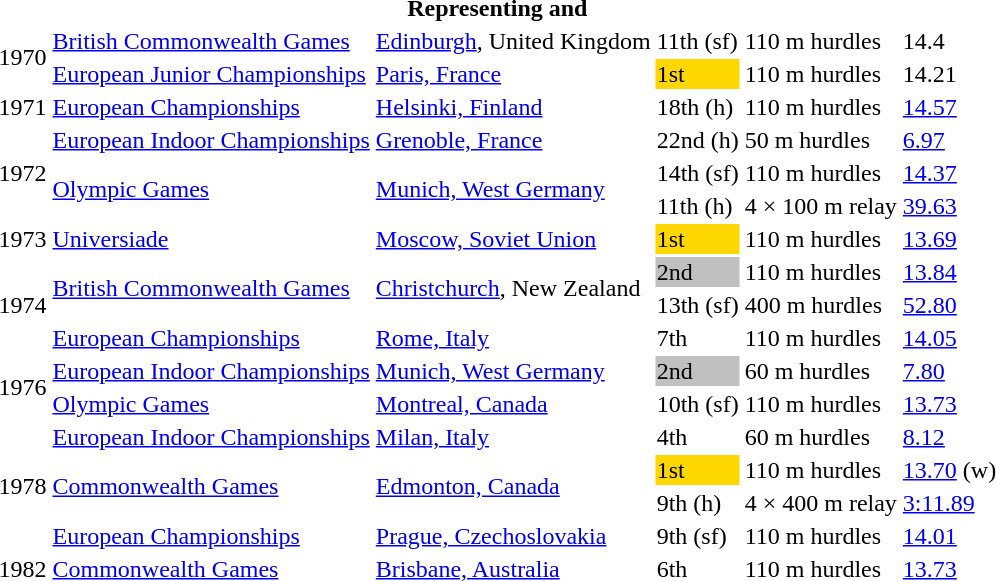<table>
<tr>
<th colspan="6">Representing  and </th>
</tr>
<tr>
<td rowspan=2>1970</td>
<td><a href='#'>British Commonwealth Games</a></td>
<td><a href='#'>Edinburgh</a>, United Kingdom</td>
<td>11th (sf)</td>
<td>110 m hurdles</td>
<td>14.4</td>
</tr>
<tr>
<td><a href='#'>European Junior Championships</a></td>
<td><a href='#'>Paris, France</a></td>
<td bgcolor=gold>1st</td>
<td>110 m hurdles</td>
<td>14.21</td>
</tr>
<tr>
<td>1971</td>
<td><a href='#'>European Championships</a></td>
<td><a href='#'>Helsinki, Finland</a></td>
<td>18th (h)</td>
<td>110 m hurdles</td>
<td><a href='#'>14.57</a></td>
</tr>
<tr>
<td rowspan=3>1972</td>
<td><a href='#'>European Indoor Championships</a></td>
<td><a href='#'>Grenoble, France</a></td>
<td>22nd (h)</td>
<td>50 m hurdles</td>
<td><a href='#'>6.97</a></td>
</tr>
<tr>
<td rowspan=2><a href='#'>Olympic Games</a></td>
<td rowspan=2><a href='#'>Munich, West Germany</a></td>
<td>14th (sf)</td>
<td>110 m hurdles</td>
<td><a href='#'>14.37</a></td>
</tr>
<tr>
<td>11th (h)</td>
<td>4 × 100 m relay</td>
<td><a href='#'>39.63</a></td>
</tr>
<tr>
<td>1973</td>
<td><a href='#'>Universiade</a></td>
<td><a href='#'>Moscow, Soviet Union</a></td>
<td bgcolor=gold>1st</td>
<td>110 m hurdles</td>
<td><a href='#'>13.69</a></td>
</tr>
<tr>
<td rowspan=3>1974</td>
<td rowspan=2><a href='#'>British Commonwealth Games</a></td>
<td rowspan=2><a href='#'>Christchurch</a>, New Zealand</td>
<td bgcolor=silver>2nd</td>
<td>110 m hurdles</td>
<td><a href='#'>13.84</a></td>
</tr>
<tr>
<td>13th (sf)</td>
<td>400 m hurdles</td>
<td><a href='#'>52.80</a></td>
</tr>
<tr>
<td><a href='#'>European Championships</a></td>
<td><a href='#'>Rome, Italy</a></td>
<td>7th</td>
<td>110 m hurdles</td>
<td><a href='#'>14.05</a></td>
</tr>
<tr>
<td rowspan=2>1976</td>
<td><a href='#'>European Indoor Championships</a></td>
<td><a href='#'>Munich, West Germany</a></td>
<td bgcolor=silver>2nd</td>
<td>60 m hurdles</td>
<td><a href='#'>7.80</a></td>
</tr>
<tr>
<td><a href='#'>Olympic Games</a></td>
<td><a href='#'>Montreal, Canada</a></td>
<td>10th (sf)</td>
<td>110 m hurdles</td>
<td><a href='#'>13.73</a></td>
</tr>
<tr>
<td rowspan=4>1978</td>
<td><a href='#'>European Indoor Championships</a></td>
<td><a href='#'>Milan, Italy</a></td>
<td>4th</td>
<td>60 m hurdles</td>
<td><a href='#'>8.12</a></td>
</tr>
<tr>
<td rowspan=2><a href='#'>Commonwealth Games</a></td>
<td rowspan=2><a href='#'>Edmonton, Canada</a></td>
<td bgcolor=gold>1st</td>
<td>110 m hurdles</td>
<td><a href='#'>13.70</a> (w)</td>
</tr>
<tr>
<td>9th (h)</td>
<td>4 × 400 m relay</td>
<td><a href='#'>3:11.89</a></td>
</tr>
<tr>
<td><a href='#'>European Championships</a></td>
<td><a href='#'>Prague, Czechoslovakia</a></td>
<td>9th (sf)</td>
<td>110 m hurdles</td>
<td><a href='#'>14.01</a></td>
</tr>
<tr>
<td>1982</td>
<td><a href='#'>Commonwealth Games</a></td>
<td><a href='#'>Brisbane, Australia</a></td>
<td>6th</td>
<td>110 m hurdles</td>
<td><a href='#'>13.73</a></td>
</tr>
</table>
